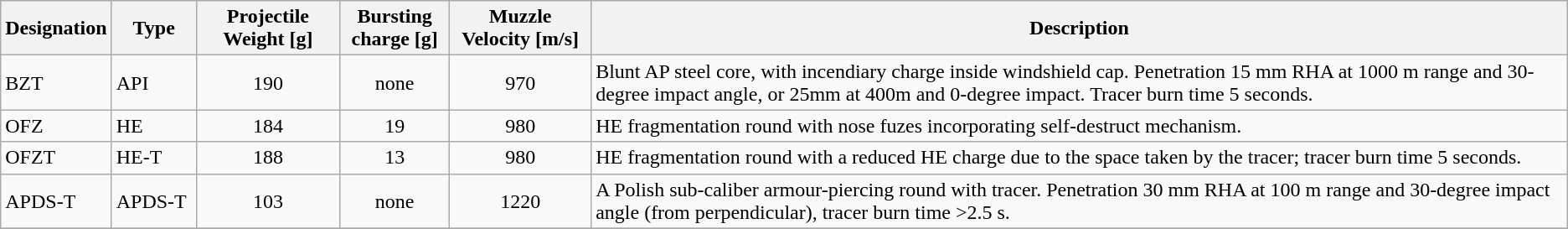<table class="wikitable">
<tr>
<th width="80">Designation</th>
<th width="60">Type</th>
<th>Projectile Weight [g]</th>
<th width="80">Bursting charge [g]</th>
<th>Muzzle Velocity [m/s]</th>
<th>Description</th>
</tr>
<tr>
<td>BZT</td>
<td>API</td>
<td align="center">190</td>
<td align="center">none</td>
<td align="center">970</td>
<td>Blunt AP steel core, with incendiary charge inside windshield cap. Penetration 15 mm RHA at 1000 m range and 30-degree impact angle, or 25mm at 400m and 0-degree impact. Tracer burn time 5 seconds.</td>
</tr>
<tr>
<td>OFZ</td>
<td>HE</td>
<td align="center">184</td>
<td align="center">19</td>
<td align="center">980</td>
<td>HE fragmentation round with nose fuzes incorporating self-destruct mechanism.</td>
</tr>
<tr>
<td>OFZT</td>
<td>HE-T</td>
<td align="center">188</td>
<td align="center">13</td>
<td align="center">980</td>
<td>HE fragmentation round with a reduced HE charge due to the space taken by the tracer; tracer burn time 5 seconds.</td>
</tr>
<tr>
<td>APDS-T</td>
<td>APDS-T</td>
<td align="center">103</td>
<td align="center">none</td>
<td align="center">1220</td>
<td>A Polish sub-caliber armour-piercing round with tracer. Penetration 30 mm RHA at 100 m range and 30-degree impact angle (from perpendicular), tracer burn time >2.5 s.</td>
</tr>
<tr>
</tr>
</table>
